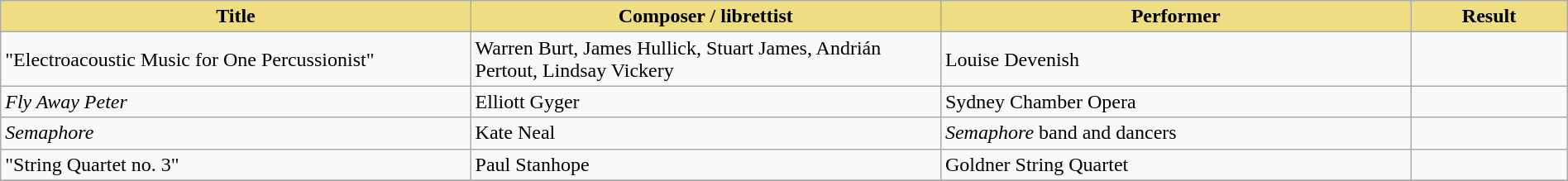<table class="wikitable" width=100%>
<tr>
<th style="width:30%;background:#EEDD82;">Title</th>
<th style="width:30%;background:#EEDD82;">Composer / librettist</th>
<th style="width:30%;background:#EEDD82;">Performer</th>
<th style="width:10%;background:#EEDD82;">Result<br></th>
</tr>
<tr>
<td>"Electroacoustic Music for One Percussionist"</td>
<td>Warren Burt, James Hullick, Stuart James, Andrián Pertout, Lindsay Vickery</td>
<td>Louise Devenish</td>
<td></td>
</tr>
<tr>
<td><em>Fly Away Peter</em></td>
<td>Elliott Gyger</td>
<td>Sydney Chamber Opera</td>
<td></td>
</tr>
<tr>
<td><em>Semaphore</em></td>
<td>Kate Neal</td>
<td><em>Semaphore</em> band and dancers</td>
<td></td>
</tr>
<tr>
<td>"String Quartet no. 3"</td>
<td>Paul Stanhope</td>
<td>Goldner String Quartet</td>
<td></td>
</tr>
<tr>
</tr>
</table>
